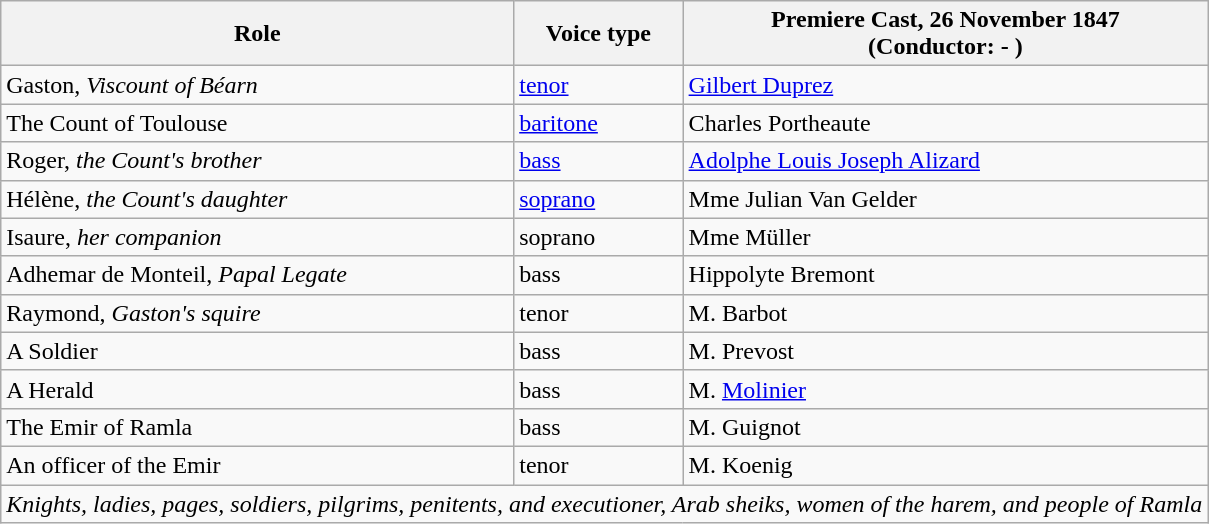<table class="wikitable">
<tr>
<th>Role</th>
<th>Voice type</th>
<th>Premiere Cast, 26 November 1847<br> (Conductor: - )</th>
</tr>
<tr>
<td>Gaston, <em>Viscount of Béarn</em></td>
<td><a href='#'>tenor</a></td>
<td><a href='#'>Gilbert Duprez</a></td>
</tr>
<tr>
<td>The Count of Toulouse</td>
<td><a href='#'>baritone</a></td>
<td>Charles Portheaute</td>
</tr>
<tr>
<td>Roger, <em>the Count's brother</em></td>
<td><a href='#'>bass</a></td>
<td><a href='#'>Adolphe Louis Joseph Alizard</a></td>
</tr>
<tr>
<td>Hélène, <em>the Count's daughter</em></td>
<td><a href='#'>soprano</a></td>
<td>Mme Julian Van Gelder</td>
</tr>
<tr>
<td>Isaure, <em>her companion</em></td>
<td>soprano</td>
<td>Mme Müller</td>
</tr>
<tr>
<td>Adhemar de Monteil, <em>Papal Legate</em></td>
<td>bass</td>
<td>Hippolyte Bremont</td>
</tr>
<tr>
<td>Raymond, <em>Gaston's squire</em></td>
<td>tenor</td>
<td>M. Barbot</td>
</tr>
<tr>
<td>A Soldier</td>
<td>bass</td>
<td>M. Prevost</td>
</tr>
<tr>
<td>A Herald</td>
<td>bass</td>
<td>M. <a href='#'>Molinier</a></td>
</tr>
<tr>
<td>The Emir of Ramla</td>
<td>bass</td>
<td>M. Guignot</td>
</tr>
<tr>
<td>An officer of the Emir</td>
<td>tenor</td>
<td>M. Koenig</td>
</tr>
<tr>
<td colspan="3"><em>Knights, ladies, pages, soldiers, pilgrims, penitents, and executioner, Arab sheiks, women of the harem, and people of Ramla</em></td>
</tr>
</table>
